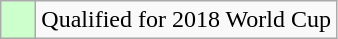<table class="wikitable">
<tr>
<td style="background: #cfc;">    </td>
<td>Qualified for 2018 World Cup</td>
</tr>
</table>
